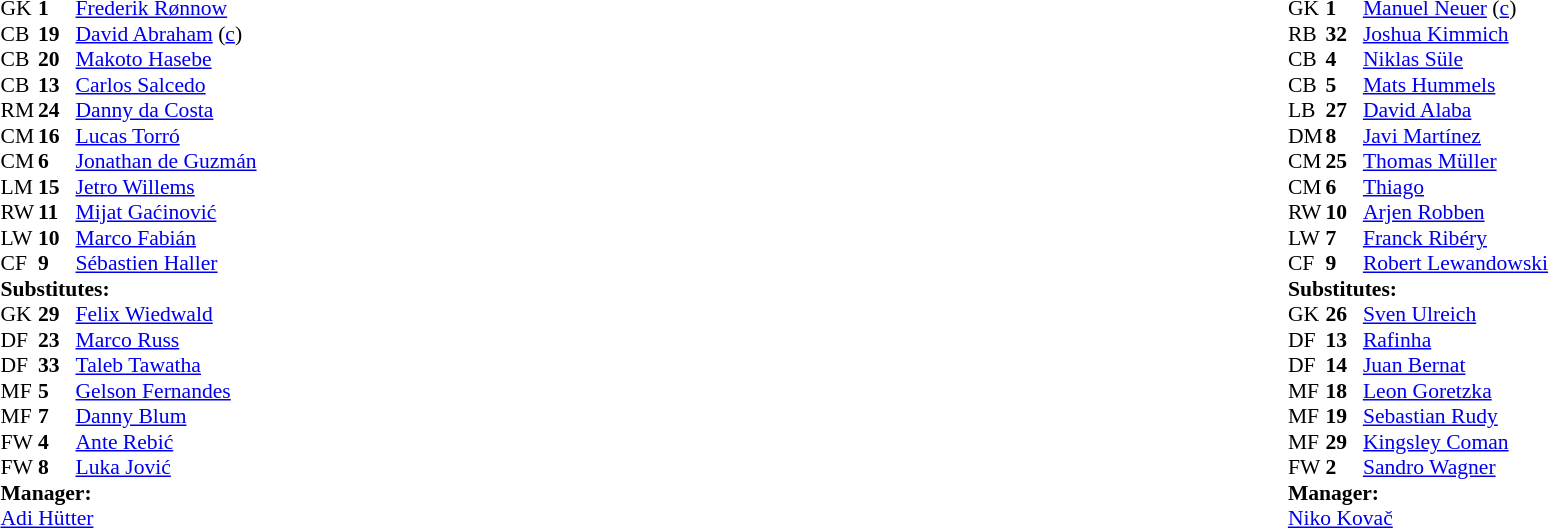<table width="100%">
<tr>
<td valign="top" width="40%"><br><table style="font-size:90%" cellspacing="0" cellpadding="0">
<tr>
<th width=25></th>
<th width=25></th>
</tr>
<tr>
<td>GK</td>
<td><strong>1</strong></td>
<td> <a href='#'>Frederik Rønnow</a></td>
</tr>
<tr>
<td>CB</td>
<td><strong>19</strong></td>
<td> <a href='#'>David Abraham</a> (<a href='#'>c</a>)</td>
<td></td>
</tr>
<tr>
<td>CB</td>
<td><strong>20</strong></td>
<td> <a href='#'>Makoto Hasebe</a></td>
</tr>
<tr>
<td>CB</td>
<td><strong>13</strong></td>
<td> <a href='#'>Carlos Salcedo</a></td>
</tr>
<tr>
<td>RM</td>
<td><strong>24</strong></td>
<td> <a href='#'>Danny da Costa</a></td>
</tr>
<tr>
<td>CM</td>
<td><strong>16</strong></td>
<td> <a href='#'>Lucas Torró</a></td>
</tr>
<tr>
<td>CM</td>
<td><strong>6</strong></td>
<td> <a href='#'>Jonathan de Guzmán</a></td>
<td></td>
<td></td>
</tr>
<tr>
<td>LM</td>
<td><strong>15</strong></td>
<td> <a href='#'>Jetro Willems</a></td>
</tr>
<tr>
<td>RW</td>
<td><strong>11</strong></td>
<td> <a href='#'>Mijat Gaćinović</a></td>
</tr>
<tr>
<td>LW</td>
<td><strong>10</strong></td>
<td> <a href='#'>Marco Fabián</a></td>
<td></td>
<td></td>
</tr>
<tr>
<td>CF</td>
<td><strong>9</strong></td>
<td> <a href='#'>Sébastien Haller</a></td>
<td></td>
<td></td>
</tr>
<tr>
<td colspan=3><strong>Substitutes:</strong></td>
</tr>
<tr>
<td>GK</td>
<td><strong>29</strong></td>
<td> <a href='#'>Felix Wiedwald</a></td>
</tr>
<tr>
<td>DF</td>
<td><strong>23</strong></td>
<td> <a href='#'>Marco Russ</a></td>
</tr>
<tr>
<td>DF</td>
<td><strong>33</strong></td>
<td> <a href='#'>Taleb Tawatha</a></td>
</tr>
<tr>
<td>MF</td>
<td><strong>5</strong></td>
<td> <a href='#'>Gelson Fernandes</a></td>
</tr>
<tr>
<td>MF</td>
<td><strong>7</strong></td>
<td> <a href='#'>Danny Blum</a></td>
<td></td>
<td></td>
</tr>
<tr>
<td>FW</td>
<td><strong>4</strong></td>
<td> <a href='#'>Ante Rebić</a></td>
<td></td>
<td></td>
</tr>
<tr>
<td>FW</td>
<td><strong>8</strong></td>
<td> <a href='#'>Luka Jović</a></td>
<td></td>
<td></td>
</tr>
<tr>
<td colspan=3><strong>Manager:</strong></td>
</tr>
<tr>
<td colspan=3> <a href='#'>Adi Hütter</a></td>
</tr>
</table>
</td>
<td valign="top"></td>
<td valign="top" width="50%"><br><table style="font-size:90%; margin:auto" cellspacing="0" cellpadding="0">
<tr>
<th width=25></th>
<th width=25></th>
</tr>
<tr>
<td>GK</td>
<td><strong>1</strong></td>
<td> <a href='#'>Manuel Neuer</a> (<a href='#'>c</a>)</td>
</tr>
<tr>
<td>RB</td>
<td><strong>32</strong></td>
<td> <a href='#'>Joshua Kimmich</a></td>
</tr>
<tr>
<td>CB</td>
<td><strong>4</strong></td>
<td> <a href='#'>Niklas Süle</a></td>
</tr>
<tr>
<td>CB</td>
<td><strong>5</strong></td>
<td> <a href='#'>Mats Hummels</a></td>
<td></td>
</tr>
<tr>
<td>LB</td>
<td><strong>27</strong></td>
<td> <a href='#'>David Alaba</a></td>
</tr>
<tr>
<td>DM</td>
<td><strong>8</strong></td>
<td> <a href='#'>Javi Martínez</a></td>
</tr>
<tr>
<td>CM</td>
<td><strong>25</strong></td>
<td> <a href='#'>Thomas Müller</a></td>
<td></td>
<td></td>
</tr>
<tr>
<td>CM</td>
<td><strong>6</strong></td>
<td> <a href='#'>Thiago</a></td>
</tr>
<tr>
<td>RW</td>
<td><strong>10</strong></td>
<td> <a href='#'>Arjen Robben</a></td>
<td></td>
<td></td>
</tr>
<tr>
<td>LW</td>
<td><strong>7</strong></td>
<td> <a href='#'>Franck Ribéry</a></td>
</tr>
<tr>
<td>CF</td>
<td><strong>9</strong></td>
<td> <a href='#'>Robert Lewandowski</a></td>
<td></td>
<td></td>
</tr>
<tr>
<td colspan=3><strong>Substitutes:</strong></td>
</tr>
<tr>
<td>GK</td>
<td><strong>26</strong></td>
<td> <a href='#'>Sven Ulreich</a></td>
</tr>
<tr>
<td>DF</td>
<td><strong>13</strong></td>
<td> <a href='#'>Rafinha</a></td>
</tr>
<tr>
<td>DF</td>
<td><strong>14</strong></td>
<td> <a href='#'>Juan Bernat</a></td>
</tr>
<tr>
<td>MF</td>
<td><strong>18</strong></td>
<td> <a href='#'>Leon Goretzka</a></td>
<td></td>
<td></td>
</tr>
<tr>
<td>MF</td>
<td><strong>19</strong></td>
<td> <a href='#'>Sebastian Rudy</a></td>
</tr>
<tr>
<td>MF</td>
<td><strong>29</strong></td>
<td> <a href='#'>Kingsley Coman</a></td>
<td></td>
<td></td>
</tr>
<tr>
<td>FW</td>
<td><strong>2</strong></td>
<td> <a href='#'>Sandro Wagner</a></td>
<td></td>
<td></td>
</tr>
<tr>
<td colspan=3><strong>Manager:</strong></td>
</tr>
<tr>
<td colspan=3> <a href='#'>Niko Kovač</a></td>
</tr>
</table>
</td>
</tr>
</table>
